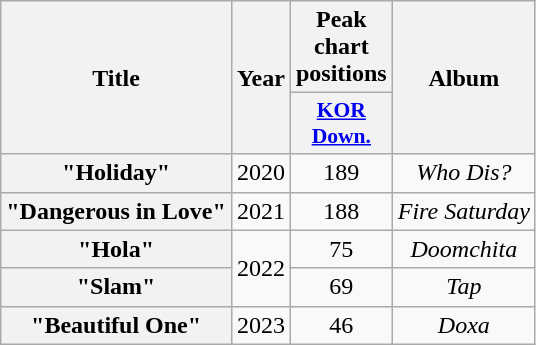<table class="wikitable plainrowheaders" style="text-align:center">
<tr>
<th scope="col" rowspan="2">Title</th>
<th scope="col" rowspan="2">Year</th>
<th scope="col">Peak chart positions</th>
<th scope="col" rowspan="2">Album</th>
</tr>
<tr>
<th style="font-size: 90%; width:2.5em"><a href='#'>KOR<br>Down.</a><br></th>
</tr>
<tr>
<th scope="row">"Holiday"</th>
<td>2020</td>
<td>189</td>
<td><em>Who Dis?</em></td>
</tr>
<tr>
<th scope="row">"Dangerous in Love"</th>
<td>2021</td>
<td>188</td>
<td><em>Fire Saturday</em></td>
</tr>
<tr>
<th scope="row">"Hola"</th>
<td rowspan="2">2022</td>
<td>75</td>
<td><em>Doomchita</em></td>
</tr>
<tr>
<th scope="row">"Slam"</th>
<td>69</td>
<td><em>Tap</em></td>
</tr>
<tr>
<th scope="row">"Beautiful One"</th>
<td>2023</td>
<td>46</td>
<td><em>Doxa</em></td>
</tr>
</table>
